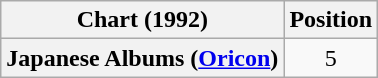<table class="wikitable sortable plainrowheaders">
<tr>
<th scope="col">Chart (1992)</th>
<th scope="col">Position</th>
</tr>
<tr>
<th scope="row">Japanese Albums (<a href='#'>Oricon</a>)</th>
<td align="center">5</td>
</tr>
</table>
